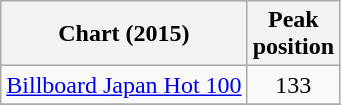<table class="wikitable sortable">
<tr>
<th>Chart (2015)</th>
<th>Peak<br>position</th>
</tr>
<tr>
<td><a href='#'>Billboard Japan Hot 100</a></td>
<td style="text-align:center;">133</td>
</tr>
<tr>
</tr>
</table>
